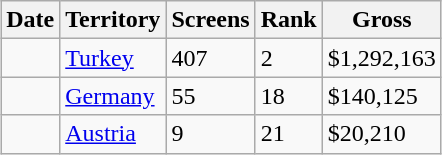<table class="wikitable sortable" align="center" style="margin:auto;">
<tr>
<th>Date</th>
<th>Territory</th>
<th>Screens</th>
<th>Rank</th>
<th>Gross</th>
</tr>
<tr>
<td></td>
<td><a href='#'>Turkey</a></td>
<td>407</td>
<td>2</td>
<td>$1,292,163</td>
</tr>
<tr>
<td></td>
<td><a href='#'>Germany</a></td>
<td>55</td>
<td>18</td>
<td>$140,125</td>
</tr>
<tr>
<td></td>
<td><a href='#'>Austria</a></td>
<td>9</td>
<td>21</td>
<td>$20,210</td>
</tr>
</table>
